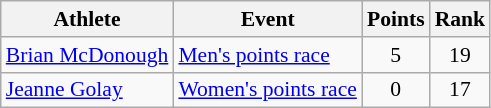<table class=wikitable style=font-size:90%;text-align:center>
<tr>
<th>Athlete</th>
<th>Event</th>
<th>Points</th>
<th>Rank</th>
</tr>
<tr>
<td align=left><a href='#'>Brian McDonough</a></td>
<td align=left><a href='#'>Men's points race</a></td>
<td>5</td>
<td>19</td>
</tr>
<tr>
<td align=left><a href='#'>Jeanne Golay</a></td>
<td align=left><a href='#'>Women's points race</a></td>
<td>0</td>
<td>17</td>
</tr>
</table>
